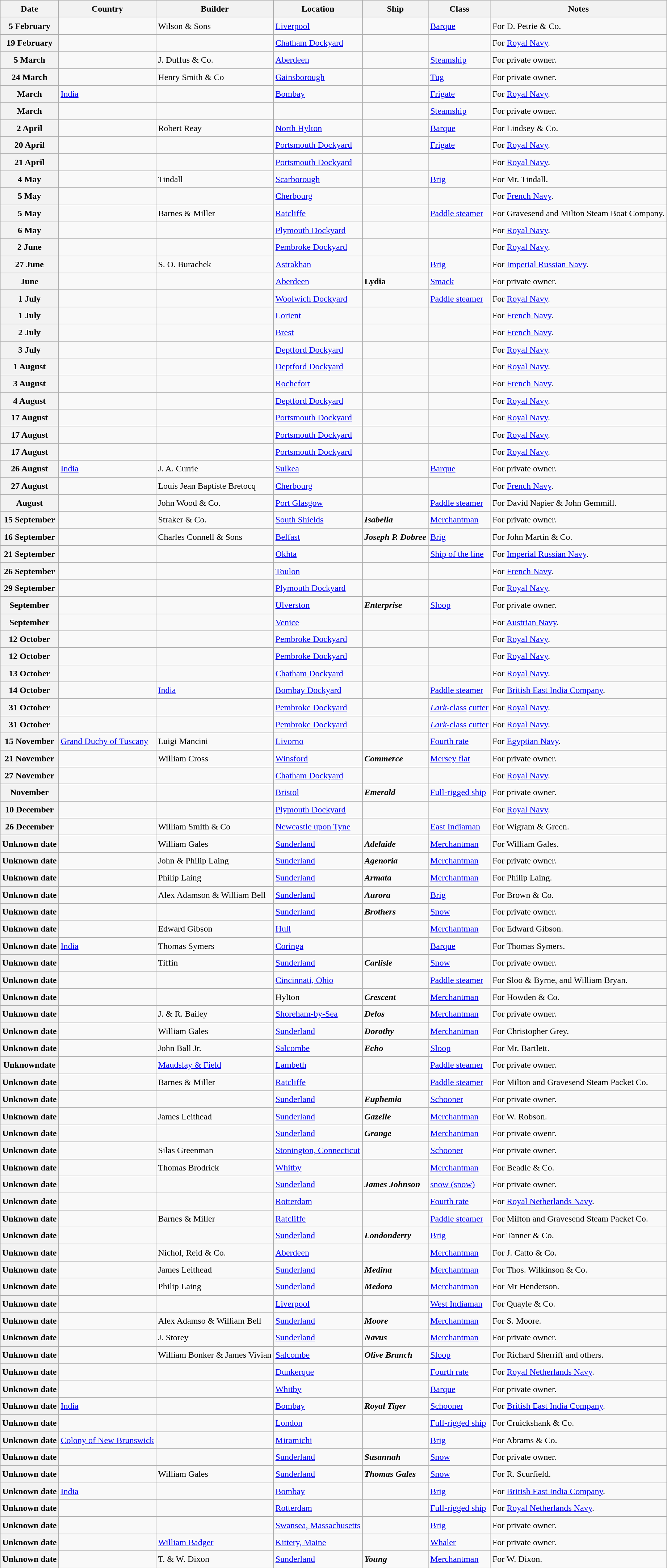<table class="wikitable sortable" style="font-size:1.00em; line-height:1.5em;">
<tr>
<th>Date</th>
<th>Country</th>
<th>Builder</th>
<th>Location</th>
<th>Ship</th>
<th>Class</th>
<th>Notes</th>
</tr>
<tr ---->
<th>5 February</th>
<td></td>
<td>Wilson & Sons</td>
<td><a href='#'>Liverpool</a></td>
<td><strong></strong></td>
<td><a href='#'>Barque</a></td>
<td>For D. Petrie & Co.</td>
</tr>
<tr ---->
<th>19 February</th>
<td></td>
<td></td>
<td><a href='#'>Chatham Dockyard</a></td>
<td><strong></strong></td>
<td></td>
<td>For <a href='#'>Royal Navy</a>.</td>
</tr>
<tr ---->
<th>5 March</th>
<td></td>
<td>J. Duffus & Co.</td>
<td><a href='#'>Aberdeen</a></td>
<td><strong></strong></td>
<td><a href='#'>Steamship</a></td>
<td>For private owner.</td>
</tr>
<tr ---->
<th>24 March</th>
<td></td>
<td>Henry Smith & Co</td>
<td><a href='#'>Gainsborough</a></td>
<td><strong></strong></td>
<td><a href='#'>Tug</a></td>
<td>For private owner.</td>
</tr>
<tr ---->
<th>March</th>
<td> <a href='#'>India</a></td>
<td></td>
<td><a href='#'>Bombay</a></td>
<td><strong></strong></td>
<td><a href='#'>Frigate</a></td>
<td>For <a href='#'>Royal Navy</a>.</td>
</tr>
<tr ---->
<th>March</th>
<td></td>
<td></td>
<td></td>
<td><strong></strong></td>
<td><a href='#'>Steamship</a></td>
<td>For private owner.</td>
</tr>
<tr ---->
<th>2 April</th>
<td></td>
<td>Robert Reay</td>
<td><a href='#'>North Hylton</a></td>
<td><strong></strong></td>
<td><a href='#'>Barque</a></td>
<td>For Lindsey & Co.</td>
</tr>
<tr ---->
<th>20 April</th>
<td></td>
<td></td>
<td><a href='#'>Portsmouth Dockyard</a></td>
<td><strong></strong></td>
<td><a href='#'>Frigate</a></td>
<td>For <a href='#'>Royal Navy</a>.</td>
</tr>
<tr ---->
<th>21 April</th>
<td></td>
<td></td>
<td><a href='#'>Portsmouth Dockyard</a></td>
<td><strong></strong></td>
<td></td>
<td>For <a href='#'>Royal Navy</a>.</td>
</tr>
<tr ---->
<th>4 May</th>
<td></td>
<td>Tindall</td>
<td><a href='#'>Scarborough</a></td>
<td><strong></strong></td>
<td><a href='#'>Brig</a></td>
<td>For Mr. Tindall.</td>
</tr>
<tr ---->
<th>5 May</th>
<td></td>
<td></td>
<td><a href='#'>Cherbourg</a></td>
<td><strong></strong></td>
<td></td>
<td>For <a href='#'>French Navy</a>.</td>
</tr>
<tr ---->
<th>5 May</th>
<td></td>
<td>Barnes & Miller</td>
<td><a href='#'>Ratcliffe</a></td>
<td><strong></strong></td>
<td><a href='#'>Paddle steamer</a></td>
<td>For Gravesend and Milton Steam Boat Company.</td>
</tr>
<tr ---->
<th>6 May</th>
<td></td>
<td></td>
<td><a href='#'>Plymouth Dockyard</a></td>
<td><strong></strong></td>
<td></td>
<td>For <a href='#'>Royal Navy</a>.</td>
</tr>
<tr ---->
<th>2 June</th>
<td></td>
<td></td>
<td><a href='#'>Pembroke Dockyard</a></td>
<td><strong></strong></td>
<td></td>
<td>For <a href='#'>Royal Navy</a>.</td>
</tr>
<tr ---->
<th>27 June</th>
<td></td>
<td>S. O. Burachek</td>
<td><a href='#'>Astrakhan</a></td>
<td><strong></strong></td>
<td><a href='#'>Brig</a></td>
<td>For <a href='#'>Imperial Russian Navy</a>.</td>
</tr>
<tr ---->
<th>June</th>
<td></td>
<td></td>
<td><a href='#'>Aberdeen</a></td>
<td><strong>Lydia</strong></td>
<td><a href='#'>Smack</a></td>
<td>For private owner.</td>
</tr>
<tr ---->
<th>1 July</th>
<td></td>
<td></td>
<td><a href='#'>Woolwich Dockyard</a></td>
<td><strong></strong></td>
<td><a href='#'>Paddle steamer</a></td>
<td>For <a href='#'>Royal Navy</a>.</td>
</tr>
<tr ---->
<th>1 July</th>
<td></td>
<td></td>
<td><a href='#'>Lorient</a></td>
<td><strong></strong></td>
<td></td>
<td>For <a href='#'>French Navy</a>.</td>
</tr>
<tr ---->
<th>2 July</th>
<td></td>
<td></td>
<td><a href='#'>Brest</a></td>
<td><strong></strong></td>
<td></td>
<td>For <a href='#'>French Navy</a>.</td>
</tr>
<tr ---->
<th>3 July</th>
<td></td>
<td></td>
<td><a href='#'>Deptford Dockyard</a></td>
<td><strong></strong></td>
<td></td>
<td>For <a href='#'>Royal Navy</a>.</td>
</tr>
<tr ---->
<th>1 August</th>
<td></td>
<td></td>
<td><a href='#'>Deptford Dockyard</a></td>
<td><strong></strong></td>
<td></td>
<td>For <a href='#'>Royal Navy</a>.</td>
</tr>
<tr ---->
<th>3 August</th>
<td></td>
<td></td>
<td><a href='#'>Rochefort</a></td>
<td><strong></strong></td>
<td></td>
<td>For <a href='#'>French Navy</a>.</td>
</tr>
<tr ---->
<th>4 August</th>
<td></td>
<td></td>
<td><a href='#'>Deptford Dockyard</a></td>
<td><strong></strong></td>
<td></td>
<td>For <a href='#'>Royal Navy</a>.</td>
</tr>
<tr ---->
<th>17 August</th>
<td></td>
<td></td>
<td><a href='#'>Portsmouth Dockyard</a></td>
<td><strong></strong></td>
<td></td>
<td>For <a href='#'>Royal Navy</a>.</td>
</tr>
<tr ---->
<th>17 August</th>
<td></td>
<td></td>
<td><a href='#'>Portsmouth Dockyard</a></td>
<td><strong></strong></td>
<td></td>
<td>For <a href='#'>Royal Navy</a>.</td>
</tr>
<tr ---->
<th>17 August</th>
<td></td>
<td></td>
<td><a href='#'>Portsmouth Dockyard</a></td>
<td><strong></strong></td>
<td></td>
<td>For <a href='#'>Royal Navy</a>.</td>
</tr>
<tr ---->
<th>26 August</th>
<td> <a href='#'>India</a></td>
<td>J. A. Currie</td>
<td><a href='#'>Sulkea</a></td>
<td><strong></strong></td>
<td><a href='#'>Barque</a></td>
<td>For private owner.</td>
</tr>
<tr ---->
<th>27 August</th>
<td></td>
<td>Louis Jean Baptiste Bretocq</td>
<td><a href='#'>Cherbourg</a></td>
<td><strong></strong></td>
<td></td>
<td>For <a href='#'>French Navy</a>.</td>
</tr>
<tr ---->
<th>August</th>
<td></td>
<td>John Wood & Co.</td>
<td><a href='#'>Port Glasgow</a></td>
<td><strong></strong></td>
<td><a href='#'>Paddle steamer</a></td>
<td>For David Napier & John Gemmill.</td>
</tr>
<tr ---->
<th>15 September</th>
<td></td>
<td>Straker & Co.</td>
<td><a href='#'>South Shields</a></td>
<td><strong><em>Isabella</em></strong></td>
<td><a href='#'>Merchantman</a></td>
<td>For private owner.</td>
</tr>
<tr ---->
<th>16 September</th>
<td></td>
<td>Charles Connell & Sons</td>
<td><a href='#'>Belfast</a></td>
<td><strong><em>Joseph P. Dobree</em></strong></td>
<td><a href='#'>Brig</a></td>
<td>For John Martin & Co.</td>
</tr>
<tr ---->
<th>21 September</th>
<td></td>
<td></td>
<td><a href='#'>Okhta</a></td>
<td><strong></strong></td>
<td><a href='#'>Ship of the line</a></td>
<td>For <a href='#'>Imperial Russian Navy</a>.</td>
</tr>
<tr ---->
<th>26 September</th>
<td></td>
<td></td>
<td><a href='#'>Toulon</a></td>
<td><strong></strong></td>
<td></td>
<td>For <a href='#'>French Navy</a>.</td>
</tr>
<tr ---->
<th>29 September</th>
<td></td>
<td></td>
<td><a href='#'>Plymouth Dockyard</a></td>
<td><strong></strong></td>
<td></td>
<td>For <a href='#'>Royal Navy</a>.</td>
</tr>
<tr ---->
<th>September</th>
<td></td>
<td></td>
<td><a href='#'>Ulverston</a></td>
<td><strong><em>Enterprise</em></strong></td>
<td><a href='#'>Sloop</a></td>
<td>For private owner.</td>
</tr>
<tr ---->
<th>September</th>
<td></td>
<td></td>
<td><a href='#'>Venice</a></td>
<td><strong></strong></td>
<td></td>
<td>For <a href='#'>Austrian Navy</a>.</td>
</tr>
<tr ---->
<th>12 October</th>
<td></td>
<td></td>
<td><a href='#'>Pembroke Dockyard</a></td>
<td><strong></strong></td>
<td></td>
<td>For <a href='#'>Royal Navy</a>.</td>
</tr>
<tr ---->
<th>12 October</th>
<td></td>
<td></td>
<td><a href='#'>Pembroke Dockyard</a></td>
<td><strong></strong></td>
<td></td>
<td>For <a href='#'>Royal Navy</a>.</td>
</tr>
<tr ---->
<th>13 October</th>
<td></td>
<td></td>
<td><a href='#'>Chatham Dockyard</a></td>
<td><strong></strong></td>
<td></td>
<td>For <a href='#'>Royal Navy</a>.</td>
</tr>
<tr ---->
<th>14 October</th>
<td></td>
<td> <a href='#'>India</a></td>
<td><a href='#'>Bombay Dockyard</a></td>
<td><strong></strong></td>
<td><a href='#'>Paddle steamer</a></td>
<td>For <a href='#'>British East India Company</a>.</td>
</tr>
<tr ---->
<th>31 October</th>
<td></td>
<td></td>
<td><a href='#'>Pembroke Dockyard</a></td>
<td><strong></strong></td>
<td><a href='#'><em>Lark</em>-class</a> <a href='#'>cutter</a></td>
<td>For <a href='#'>Royal Navy</a>.</td>
</tr>
<tr ---->
<th>31 October</th>
<td></td>
<td></td>
<td><a href='#'>Pembroke Dockyard</a></td>
<td><strong></strong></td>
<td><a href='#'><em>Lark</em>-class</a> <a href='#'>cutter</a></td>
<td>For <a href='#'>Royal Navy</a>.</td>
</tr>
<tr ---->
<th>15 November</th>
<td> <a href='#'>Grand Duchy of Tuscany</a></td>
<td>Luigi Mancini</td>
<td><a href='#'>Livorno</a></td>
<td><strong></strong></td>
<td><a href='#'>Fourth rate</a></td>
<td>For <a href='#'>Egyptian Navy</a>.</td>
</tr>
<tr ---->
<th>21 November</th>
<td></td>
<td>William Cross</td>
<td><a href='#'>Winsford</a></td>
<td><strong><em>Commerce</em></strong></td>
<td><a href='#'>Mersey flat</a></td>
<td>For private owner.</td>
</tr>
<tr ---->
<th>27 November</th>
<td></td>
<td></td>
<td><a href='#'>Chatham Dockyard</a></td>
<td><strong></strong></td>
<td></td>
<td>For <a href='#'>Royal Navy</a>.</td>
</tr>
<tr ---->
<th>November</th>
<td></td>
<td></td>
<td><a href='#'>Bristol</a></td>
<td><strong><em>Emerald</em></strong></td>
<td><a href='#'>Full-rigged ship</a></td>
<td>For private owner.</td>
</tr>
<tr ---->
<th>10 December</th>
<td></td>
<td></td>
<td><a href='#'>Plymouth Dockyard</a></td>
<td><strong></strong></td>
<td></td>
<td>For <a href='#'>Royal Navy</a>.</td>
</tr>
<tr ---->
<th>26 December</th>
<td></td>
<td>William Smith & Co</td>
<td><a href='#'>Newcastle upon Tyne</a></td>
<td><strong></strong></td>
<td><a href='#'>East Indiaman</a></td>
<td>For Wigram & Green.</td>
</tr>
<tr ---->
<th>Unknown date</th>
<td></td>
<td>William Gales</td>
<td><a href='#'>Sunderland</a></td>
<td><strong><em>Adelaide</em></strong></td>
<td><a href='#'>Merchantman</a></td>
<td>For William Gales.</td>
</tr>
<tr ---->
<th>Unknown date</th>
<td></td>
<td>John & Philip Laing</td>
<td><a href='#'>Sunderland</a></td>
<td><strong><em>Agenoria</em></strong></td>
<td><a href='#'>Merchantman</a></td>
<td>For private owner.</td>
</tr>
<tr ---->
<th>Unknown date</th>
<td></td>
<td>Philip Laing</td>
<td><a href='#'>Sunderland</a></td>
<td><strong><em>Armata</em></strong></td>
<td><a href='#'>Merchantman</a></td>
<td>For Philip Laing.</td>
</tr>
<tr ---->
<th>Unknown date</th>
<td></td>
<td>Alex Adamson & William Bell</td>
<td><a href='#'>Sunderland</a></td>
<td><strong><em>Aurora</em></strong></td>
<td><a href='#'>Brig</a></td>
<td>For Brown & Co.</td>
</tr>
<tr ---->
<th>Unknown date</th>
<td></td>
<td></td>
<td><a href='#'>Sunderland</a></td>
<td><strong><em>Brothers</em></strong></td>
<td><a href='#'>Snow</a></td>
<td>For private owner.</td>
</tr>
<tr ---->
<th>Unknown date</th>
<td></td>
<td>Edward Gibson</td>
<td><a href='#'>Hull</a></td>
<td><strong></strong></td>
<td><a href='#'>Merchantman</a></td>
<td>For Edward Gibson.</td>
</tr>
<tr ---->
<th>Unknown date</th>
<td> <a href='#'>India</a></td>
<td>Thomas Symers</td>
<td><a href='#'>Coringa</a></td>
<td><strong></strong></td>
<td><a href='#'>Barque</a></td>
<td>For Thomas Symers.</td>
</tr>
<tr ---->
<th>Unknown date</th>
<td></td>
<td>Tiffin</td>
<td><a href='#'>Sunderland</a></td>
<td><strong><em>Carlisle</em></strong></td>
<td><a href='#'>Snow</a></td>
<td>For private owner.</td>
</tr>
<tr ---->
<th>Unknown date</th>
<td></td>
<td></td>
<td><a href='#'>Cincinnati, Ohio</a></td>
<td><strong></strong></td>
<td><a href='#'>Paddle steamer</a></td>
<td>For Sloo & Byrne, and William Bryan.</td>
</tr>
<tr ---->
<th>Unknown date</th>
<td></td>
<td></td>
<td>Hylton </td>
<td><strong><em>Crescent</em></strong></td>
<td><a href='#'>Merchantman</a></td>
<td>For Howden & Co.</td>
</tr>
<tr ---->
<th>Unknown date</th>
<td></td>
<td>J. & R. Bailey</td>
<td><a href='#'>Shoreham-by-Sea</a></td>
<td><strong><em>Delos</em></strong></td>
<td><a href='#'>Merchantman</a></td>
<td>For private owner.</td>
</tr>
<tr ---->
<th>Unknown date</th>
<td></td>
<td>William Gales</td>
<td><a href='#'>Sunderland</a></td>
<td><strong><em>Dorothy</em></strong></td>
<td><a href='#'>Merchantman</a></td>
<td>For Christopher Grey.</td>
</tr>
<tr ---->
<th>Unknown date</th>
<td></td>
<td>John Ball Jr.</td>
<td><a href='#'>Salcombe</a></td>
<td><strong><em>Echo</em></strong></td>
<td><a href='#'>Sloop</a></td>
<td>For Mr. Bartlett.</td>
</tr>
<tr ---->
<th>Unknowndate</th>
<td></td>
<td><a href='#'>Maudslay & Field</a></td>
<td><a href='#'>Lambeth</a></td>
<td><strong></strong></td>
<td><a href='#'>Paddle steamer</a></td>
<td>For private owner.</td>
</tr>
<tr ---->
<th>Unknown date</th>
<td></td>
<td>Barnes & Miller</td>
<td><a href='#'>Ratcliffe</a></td>
<td><strong></strong></td>
<td><a href='#'>Paddle steamer</a></td>
<td>For Milton and Gravesend Steam Packet Co.</td>
</tr>
<tr ---->
<th>Unknown date</th>
<td></td>
<td></td>
<td><a href='#'>Sunderland</a></td>
<td><strong><em>Euphemia</em></strong></td>
<td><a href='#'>Schooner</a></td>
<td>For private owner.</td>
</tr>
<tr ---->
<th>Unknown date</th>
<td></td>
<td>James Leithead</td>
<td><a href='#'>Sunderland</a></td>
<td><strong><em>Gazelle</em></strong></td>
<td><a href='#'>Merchantman</a></td>
<td>For W. Robson.</td>
</tr>
<tr ---->
<th>Unknown date</th>
<td></td>
<td></td>
<td><a href='#'>Sunderland</a></td>
<td><strong><em>Grange</em></strong></td>
<td><a href='#'>Merchantman</a></td>
<td>For private owenr.</td>
</tr>
<tr ---->
<th>Unknown date</th>
<td></td>
<td>Silas Greenman</td>
<td><a href='#'>Stonington, Connecticut</a></td>
<td><strong></strong></td>
<td><a href='#'>Schooner</a></td>
<td>For private owner.</td>
</tr>
<tr ---->
<th>Unknown date</th>
<td></td>
<td>Thomas Brodrick</td>
<td><a href='#'>Whitby</a></td>
<td><strong></strong></td>
<td><a href='#'>Merchantman</a></td>
<td>For Beadle & Co.</td>
</tr>
<tr ---->
<th>Unknown date</th>
<td></td>
<td></td>
<td><a href='#'>Sunderland</a></td>
<td><strong><em>James Johnson</em></strong></td>
<td><a href='#'>snow (snow)</a></td>
<td>For private owner.</td>
</tr>
<tr ---->
<th>Unknown date</th>
<td></td>
<td></td>
<td><a href='#'>Rotterdam</a></td>
<td><strong></strong></td>
<td><a href='#'>Fourth rate</a></td>
<td>For <a href='#'>Royal Netherlands Navy</a>.</td>
</tr>
<tr ---->
<th>Unknown date</th>
<td></td>
<td>Barnes & Miller</td>
<td><a href='#'>Ratcliffe</a></td>
<td><strong></strong></td>
<td><a href='#'>Paddle steamer</a></td>
<td>For Milton and Gravesend Steam Packet Co.</td>
</tr>
<tr ---->
<th>Unknown date</th>
<td></td>
<td></td>
<td><a href='#'>Sunderland</a></td>
<td><strong><em>Londonderry</em></strong></td>
<td><a href='#'>Brig</a></td>
<td>For Tanner & Co.</td>
</tr>
<tr ---->
<th>Unknown date</th>
<td></td>
<td>Nichol, Reid & Co.</td>
<td><a href='#'>Aberdeen</a></td>
<td><strong></strong></td>
<td><a href='#'>Merchantman</a></td>
<td>For J. Catto & Co.</td>
</tr>
<tr ---->
<th>Unknown date</th>
<td></td>
<td>James Leithead</td>
<td><a href='#'>Sunderland</a></td>
<td><strong><em>Medina</em></strong></td>
<td><a href='#'>Merchantman</a></td>
<td>For Thos. Wilkinson & Co.</td>
</tr>
<tr ---->
<th>Unknown date</th>
<td></td>
<td>Philip Laing</td>
<td><a href='#'>Sunderland</a></td>
<td><strong><em>Medora</em></strong></td>
<td><a href='#'>Merchantman</a></td>
<td>For Mr Henderson.</td>
</tr>
<tr ---->
<th>Unknown date</th>
<td></td>
<td></td>
<td><a href='#'>Liverpool</a></td>
<td><strong></strong></td>
<td><a href='#'>West Indiaman</a></td>
<td>For Quayle & Co.</td>
</tr>
<tr ---->
<th>Unknown date</th>
<td></td>
<td>Alex Adamso & William Bell</td>
<td><a href='#'>Sunderland</a></td>
<td><strong><em>Moore</em></strong></td>
<td><a href='#'>Merchantman</a></td>
<td>For S. Moore.</td>
</tr>
<tr ---->
<th>Unknown date</th>
<td></td>
<td>J. Storey</td>
<td><a href='#'>Sunderland</a></td>
<td><strong><em>Navus</em></strong></td>
<td><a href='#'>Merchantman</a></td>
<td>For private owner.</td>
</tr>
<tr ---->
<th>Unknown date</th>
<td></td>
<td>William Bonker & James Vivian</td>
<td><a href='#'>Salcombe</a></td>
<td><strong><em>Olive Branch</em></strong></td>
<td><a href='#'>Sloop</a></td>
<td>For Richard Sherriff and others.</td>
</tr>
<tr ---->
<th>Unknown date</th>
<td></td>
<td></td>
<td><a href='#'>Dunkerque</a></td>
<td><strong></strong></td>
<td><a href='#'>Fourth rate</a></td>
<td>For <a href='#'>Royal Netherlands Navy</a>.</td>
</tr>
<tr ---->
<th>Unknown date</th>
<td></td>
<td></td>
<td><a href='#'>Whitby</a></td>
<td><strong></strong></td>
<td><a href='#'>Barque</a></td>
<td>For private owner.</td>
</tr>
<tr ---->
<th>Unknown date</th>
<td> <a href='#'>India</a></td>
<td></td>
<td><a href='#'>Bombay</a></td>
<td><strong><em>Royal Tiger</em></strong></td>
<td><a href='#'>Schooner</a></td>
<td>For <a href='#'>British East India Company</a>.</td>
</tr>
<tr ---->
<th>Unknown date</th>
<td></td>
<td></td>
<td><a href='#'>London</a></td>
<td><strong></strong></td>
<td><a href='#'>Full-rigged ship</a></td>
<td>For Cruickshank & Co.</td>
</tr>
<tr ---->
<th>Unknown date</th>
<td> <a href='#'>Colony of New Brunswick</a></td>
<td></td>
<td><a href='#'>Miramichi</a></td>
<td><strong></strong></td>
<td><a href='#'>Brig</a></td>
<td>For Abrams & Co.</td>
</tr>
<tr ---->
<th>Unknown date</th>
<td></td>
<td></td>
<td><a href='#'>Sunderland</a></td>
<td><strong><em>Susannah</em></strong></td>
<td><a href='#'>Snow</a></td>
<td>For private owner.</td>
</tr>
<tr ---->
<th>Unknown date</th>
<td></td>
<td>William Gales</td>
<td><a href='#'>Sunderland</a></td>
<td><strong><em>Thomas Gales</em></strong></td>
<td><a href='#'>Snow</a></td>
<td>For R. Scurfield.</td>
</tr>
<tr ---->
<th>Unknown date</th>
<td> <a href='#'>India</a></td>
<td></td>
<td><a href='#'>Bombay</a></td>
<td><strong></strong></td>
<td><a href='#'>Brig</a></td>
<td>For <a href='#'>British East India Company</a>.</td>
</tr>
<tr ---->
<th>Unknown date</th>
<td></td>
<td></td>
<td><a href='#'>Rotterdam</a></td>
<td><strong></strong></td>
<td><a href='#'>Full-rigged ship</a></td>
<td>For <a href='#'>Royal Netherlands Navy</a>.</td>
</tr>
<tr ---->
<th>Unknown date</th>
<td></td>
<td></td>
<td><a href='#'>Swansea, Massachusetts</a></td>
<td><strong></strong></td>
<td><a href='#'>Brig</a></td>
<td>For private owner.</td>
</tr>
<tr ---->
<th>Unknown date</th>
<td></td>
<td><a href='#'>William Badger</a></td>
<td><a href='#'>Kittery, Maine</a></td>
<td><strong></strong></td>
<td><a href='#'>Whaler</a></td>
<td>For private owner.</td>
</tr>
<tr ---->
<th>Unknown date</th>
<td></td>
<td>T. & W. Dixon</td>
<td><a href='#'>Sunderland</a></td>
<td><strong><em>Young</em></strong></td>
<td><a href='#'>Merchantman</a></td>
<td>For W. Dixon.</td>
</tr>
</table>
